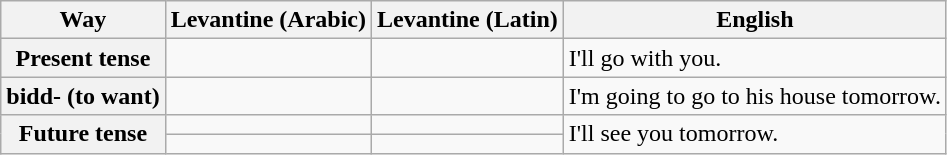<table class="wikitable">
<tr>
<th>Way</th>
<th>Levantine (Arabic)</th>
<th>Levantine (Latin)</th>
<th>English</th>
</tr>
<tr>
<th>Present tense</th>
<td style="text-align: right;"></td>
<td></td>
<td>I'll go with you.</td>
</tr>
<tr>
<th>bidd- (to want)</th>
<td style="text-align: right;"></td>
<td></td>
<td>I'm going to go to his house tomorrow.</td>
</tr>
<tr>
<th rowspan="2">Future tense</th>
<td style="text-align: right;"></td>
<td></td>
<td rowspan="2">I'll see you tomorrow.</td>
</tr>
<tr ->
<td style="text-align: right;"></td>
<td></td>
</tr>
</table>
